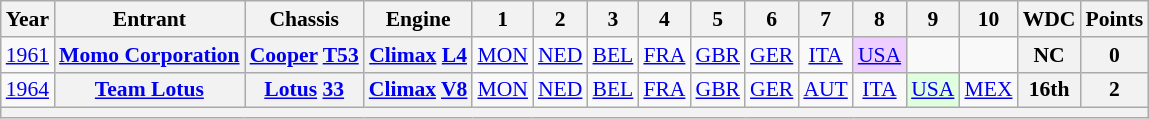<table class="wikitable" style="text-align:center; font-size:90%">
<tr>
<th>Year</th>
<th>Entrant</th>
<th>Chassis</th>
<th>Engine</th>
<th>1</th>
<th>2</th>
<th>3</th>
<th>4</th>
<th>5</th>
<th>6</th>
<th>7</th>
<th>8</th>
<th>9</th>
<th>10</th>
<th>WDC</th>
<th>Points</th>
</tr>
<tr>
<td><a href='#'>1961</a></td>
<th><a href='#'>Momo Corporation</a></th>
<th><a href='#'>Cooper</a> <a href='#'>T53</a></th>
<th><a href='#'>Climax</a> <a href='#'>L4</a></th>
<td><a href='#'>MON</a></td>
<td><a href='#'>NED</a></td>
<td><a href='#'>BEL</a></td>
<td><a href='#'>FRA</a></td>
<td><a href='#'>GBR</a></td>
<td><a href='#'>GER</a></td>
<td><a href='#'>ITA</a></td>
<td style="background:#EFCFFF;"><a href='#'>USA</a><br></td>
<td></td>
<td></td>
<th>NC</th>
<th>0</th>
</tr>
<tr>
<td><a href='#'>1964</a></td>
<th><a href='#'>Team Lotus</a></th>
<th><a href='#'>Lotus</a> <a href='#'>33</a></th>
<th><a href='#'>Climax</a> <a href='#'>V8</a></th>
<td><a href='#'>MON</a></td>
<td><a href='#'>NED</a></td>
<td><a href='#'>BEL</a></td>
<td><a href='#'>FRA</a></td>
<td><a href='#'>GBR</a></td>
<td><a href='#'>GER</a></td>
<td><a href='#'>AUT</a></td>
<td><a href='#'>ITA</a></td>
<td style="background:#DFFFDF;"><a href='#'>USA</a><br></td>
<td><a href='#'>MEX</a></td>
<th>16th</th>
<th>2</th>
</tr>
<tr>
<th colspan="16"></th>
</tr>
</table>
